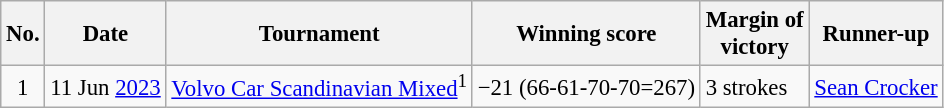<table class="wikitable" style="font-size:95%;">
<tr>
<th>No.</th>
<th>Date</th>
<th>Tournament</th>
<th>Winning score</th>
<th>Margin of<br>victory</th>
<th>Runner-up</th>
</tr>
<tr>
<td align=center>1</td>
<td align=right>11 Jun <a href='#'>2023</a></td>
<td><a href='#'>Volvo Car Scandinavian Mixed</a><sup>1</sup></td>
<td>−21 (66-61-70-70=267)</td>
<td>3 strokes</td>
<td> <a href='#'>Sean Crocker</a></td>
</tr>
</table>
